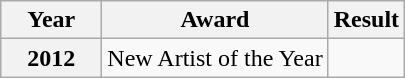<table class="wikitable">
<tr>
<th style="width:60px;">Year</th>
<th>Award</th>
<th>Result</th>
</tr>
<tr>
<th>2012</th>
<td>New Artist of the Year</td>
<td></td>
</tr>
</table>
